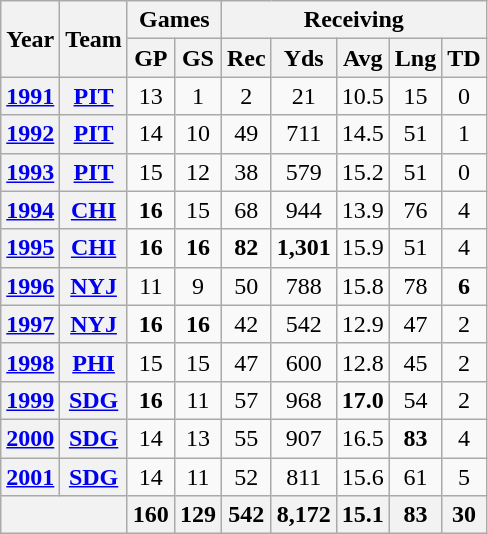<table class="wikitable" style="text-align:center">
<tr>
<th rowspan="2">Year</th>
<th rowspan="2">Team</th>
<th colspan="2">Games</th>
<th colspan="5">Receiving</th>
</tr>
<tr>
<th>GP</th>
<th>GS</th>
<th>Rec</th>
<th>Yds</th>
<th>Avg</th>
<th>Lng</th>
<th>TD</th>
</tr>
<tr>
<th><a href='#'>1991</a></th>
<th><a href='#'>PIT</a></th>
<td>13</td>
<td>1</td>
<td>2</td>
<td>21</td>
<td>10.5</td>
<td>15</td>
<td>0</td>
</tr>
<tr>
<th><a href='#'>1992</a></th>
<th><a href='#'>PIT</a></th>
<td>14</td>
<td>10</td>
<td>49</td>
<td>711</td>
<td>14.5</td>
<td>51</td>
<td>1</td>
</tr>
<tr>
<th><a href='#'>1993</a></th>
<th><a href='#'>PIT</a></th>
<td>15</td>
<td>12</td>
<td>38</td>
<td>579</td>
<td>15.2</td>
<td>51</td>
<td>0</td>
</tr>
<tr>
<th><a href='#'>1994</a></th>
<th><a href='#'>CHI</a></th>
<td><strong>16</strong></td>
<td>15</td>
<td>68</td>
<td>944</td>
<td>13.9</td>
<td>76</td>
<td>4</td>
</tr>
<tr>
<th><a href='#'>1995</a></th>
<th><a href='#'>CHI</a></th>
<td><strong>16</strong></td>
<td><strong>16</strong></td>
<td><strong>82</strong></td>
<td><strong>1,301</strong></td>
<td>15.9</td>
<td>51</td>
<td>4</td>
</tr>
<tr>
<th><a href='#'>1996</a></th>
<th><a href='#'>NYJ</a></th>
<td>11</td>
<td>9</td>
<td>50</td>
<td>788</td>
<td>15.8</td>
<td>78</td>
<td><strong>6</strong></td>
</tr>
<tr>
<th><a href='#'>1997</a></th>
<th><a href='#'>NYJ</a></th>
<td><strong>16</strong></td>
<td><strong>16</strong></td>
<td>42</td>
<td>542</td>
<td>12.9</td>
<td>47</td>
<td>2</td>
</tr>
<tr>
<th><a href='#'>1998</a></th>
<th><a href='#'>PHI</a></th>
<td>15</td>
<td>15</td>
<td>47</td>
<td>600</td>
<td>12.8</td>
<td>45</td>
<td>2</td>
</tr>
<tr>
<th><a href='#'>1999</a></th>
<th><a href='#'>SDG</a></th>
<td><strong>16</strong></td>
<td>11</td>
<td>57</td>
<td>968</td>
<td><strong>17.0</strong></td>
<td>54</td>
<td>2</td>
</tr>
<tr>
<th><a href='#'>2000</a></th>
<th><a href='#'>SDG</a></th>
<td>14</td>
<td>13</td>
<td>55</td>
<td>907</td>
<td>16.5</td>
<td><strong>83</strong></td>
<td>4</td>
</tr>
<tr>
<th><a href='#'>2001</a></th>
<th><a href='#'>SDG</a></th>
<td>14</td>
<td>11</td>
<td>52</td>
<td>811</td>
<td>15.6</td>
<td>61</td>
<td>5</td>
</tr>
<tr>
<th colspan="2"></th>
<th>160</th>
<th>129</th>
<th>542</th>
<th>8,172</th>
<th>15.1</th>
<th>83</th>
<th>30</th>
</tr>
</table>
